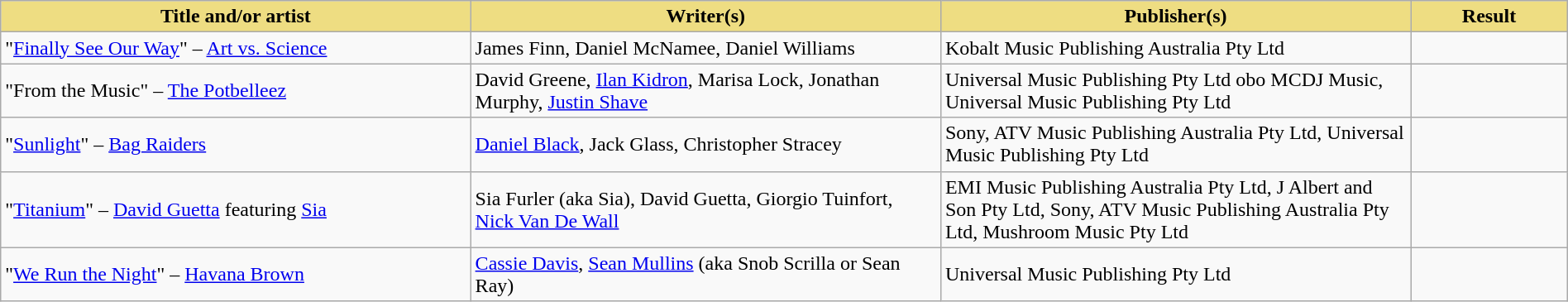<table class="wikitable" width=100%>
<tr>
<th style="width:30%;background:#EEDD82;">Title and/or artist</th>
<th style="width:30%;background:#EEDD82;">Writer(s)</th>
<th style="width:30%;background:#EEDD82;">Publisher(s)</th>
<th style="width:10%;background:#EEDD82;">Result</th>
</tr>
<tr>
<td>"<a href='#'>Finally See Our Way</a>" – <a href='#'>Art vs. Science</a></td>
<td>James Finn, Daniel McNamee, Daniel Williams</td>
<td>Kobalt Music Publishing Australia Pty Ltd</td>
<td></td>
</tr>
<tr>
<td>"From the Music" – <a href='#'>The Potbelleez</a></td>
<td>David Greene, <a href='#'>Ilan Kidron</a>, Marisa Lock, Jonathan Murphy, <a href='#'>Justin Shave</a></td>
<td>Universal Music Publishing Pty Ltd obo MCDJ Music, Universal Music Publishing Pty Ltd</td>
<td></td>
</tr>
<tr>
<td>"<a href='#'>Sunlight</a>" – <a href='#'>Bag Raiders</a></td>
<td><a href='#'>Daniel Black</a>, Jack Glass, Christopher Stracey</td>
<td>Sony, ATV Music Publishing Australia Pty Ltd, Universal Music Publishing Pty Ltd</td>
<td></td>
</tr>
<tr>
<td>"<a href='#'>Titanium</a>" – <a href='#'>David Guetta</a> featuring <a href='#'>Sia</a></td>
<td>Sia Furler (aka Sia), David Guetta, Giorgio Tuinfort, <a href='#'>Nick Van De Wall</a></td>
<td>EMI Music Publishing Australia Pty Ltd, J Albert and Son Pty Ltd, Sony, ATV Music Publishing Australia Pty Ltd, Mushroom Music Pty Ltd</td>
<td></td>
</tr>
<tr>
<td>"<a href='#'>We Run the Night</a>" – <a href='#'>Havana Brown</a></td>
<td><a href='#'>Cassie Davis</a>, <a href='#'>Sean Mullins</a> (aka Snob Scrilla or Sean Ray)</td>
<td>Universal Music Publishing Pty Ltd</td>
<td></td>
</tr>
</table>
